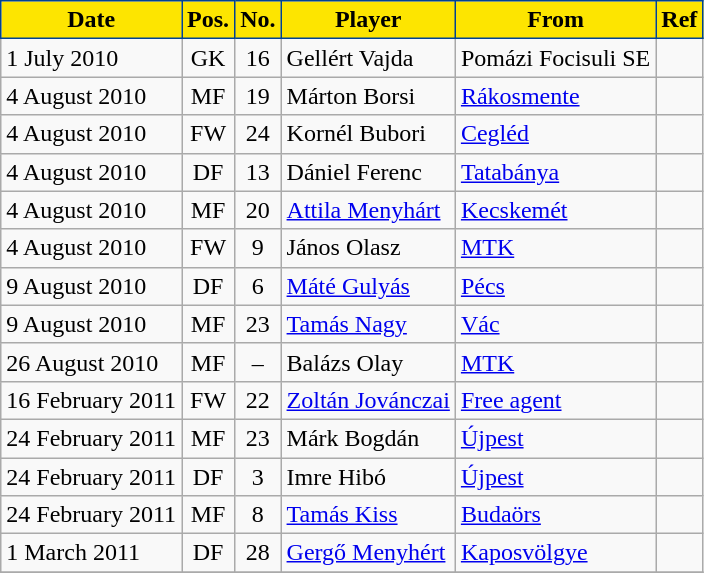<table class="wikitable plainrowheaders sortable">
<tr>
<th style="background-color:#FDE500;color:black;border:1px solid #004292">Date</th>
<th style="background-color:#FDE500;color:black;border:1px solid #004292">Pos.</th>
<th style="background-color:#FDE500;color:black;border:1px solid #004292">No.</th>
<th style="background-color:#FDE500;color:black;border:1px solid #004292">Player</th>
<th style="background-color:#FDE500;color:black;border:1px solid #004292">From</th>
<th style="background-color:#FDE500;color:black;border:1px solid #004292">Ref</th>
</tr>
<tr>
<td>1 July 2010</td>
<td style="text-align:center;">GK</td>
<td style="text-align:center;">16</td>
<td style="text-align:left;"> Gellért Vajda</td>
<td style="text-align:left;">Pomázi Focisuli SE</td>
<td></td>
</tr>
<tr>
<td>4 August 2010</td>
<td style="text-align:center;">MF</td>
<td style="text-align:center;">19</td>
<td style="text-align:left;"> Márton Borsi</td>
<td style="text-align:left;"><a href='#'>Rákosmente</a></td>
<td></td>
</tr>
<tr>
<td>4 August 2010</td>
<td style="text-align:center;">FW</td>
<td style="text-align:center;">24</td>
<td style="text-align:left;"> Kornél Bubori</td>
<td style="text-align:left;"><a href='#'>Cegléd</a></td>
<td></td>
</tr>
<tr>
<td>4 August 2010</td>
<td style="text-align:center;">DF</td>
<td style="text-align:center;">13</td>
<td style="text-align:left;"> Dániel Ferenc</td>
<td style="text-align:left;"><a href='#'>Tatabánya</a></td>
<td></td>
</tr>
<tr>
<td>4 August 2010</td>
<td style="text-align:center;">MF</td>
<td style="text-align:center;">20</td>
<td style="text-align:left;"> <a href='#'>Attila Menyhárt</a></td>
<td style="text-align:left;"><a href='#'>Kecskemét</a></td>
<td></td>
</tr>
<tr>
<td>4 August 2010</td>
<td style="text-align:center;">FW</td>
<td style="text-align:center;">9</td>
<td style="text-align:left;"> János Olasz</td>
<td style="text-align:left;"><a href='#'>MTK</a></td>
<td></td>
</tr>
<tr>
<td>9 August 2010</td>
<td style="text-align:center;">DF</td>
<td style="text-align:center;">6</td>
<td style="text-align:left;"> <a href='#'>Máté Gulyás</a></td>
<td style="text-align:left;"><a href='#'>Pécs</a></td>
<td></td>
</tr>
<tr>
<td>9 August 2010</td>
<td style="text-align:center;">MF</td>
<td style="text-align:center;">23</td>
<td style="text-align:left;"> <a href='#'>Tamás Nagy</a></td>
<td style="text-align:left;"><a href='#'>Vác</a></td>
<td></td>
</tr>
<tr>
<td>26 August 2010</td>
<td style="text-align:center;">MF</td>
<td style="text-align:center;">–</td>
<td style="text-align:left;"> Balázs Olay</td>
<td style="text-align:left;"><a href='#'>MTK</a></td>
<td></td>
</tr>
<tr>
<td>16 February 2011</td>
<td style="text-align:center;">FW</td>
<td style="text-align:center;">22</td>
<td style="text-align:left;"> <a href='#'>Zoltán Jovánczai</a></td>
<td style="text-align:left;"><a href='#'>Free agent</a></td>
<td></td>
</tr>
<tr>
<td>24 February 2011</td>
<td style="text-align:center;">MF</td>
<td style="text-align:center;">23</td>
<td style="text-align:left;"> Márk Bogdán</td>
<td style="text-align:left;"><a href='#'>Újpest</a></td>
<td></td>
</tr>
<tr>
<td>24 February 2011</td>
<td style="text-align:center;">DF</td>
<td style="text-align:center;">3</td>
<td style="text-align:left;"> Imre Hibó</td>
<td style="text-align:left;"><a href='#'>Újpest</a></td>
<td></td>
</tr>
<tr>
<td>24 February 2011</td>
<td style="text-align:center;">MF</td>
<td style="text-align:center;">8</td>
<td style="text-align:left;"> <a href='#'>Tamás Kiss</a></td>
<td style="text-align:left;"><a href='#'>Budaörs</a></td>
<td></td>
</tr>
<tr>
<td>1 March 2011</td>
<td style="text-align:center;">DF</td>
<td style="text-align:center;">28</td>
<td style="text-align:left;"> <a href='#'>Gergő Menyhért</a></td>
<td style="text-align:left;"><a href='#'>Kaposvölgye</a></td>
<td></td>
</tr>
<tr>
</tr>
</table>
